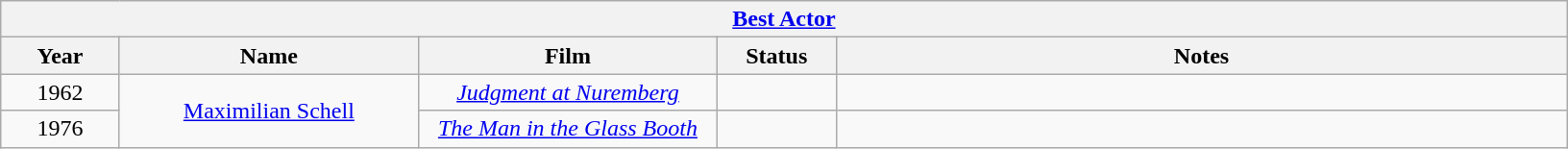<table class="wikitable" style="text-align: center">
<tr>
<th colspan=6 style="text-align:center;"><a href='#'>Best Actor</a></th>
</tr>
<tr>
<th style="width:075px;">Year</th>
<th style="width:200px;">Name</th>
<th style="width:200px;">Film</th>
<th style="width:075px;">Status</th>
<th style="width:500px;">Notes</th>
</tr>
<tr>
<td style="text-align: center">1962</td>
<td rowspan=2><a href='#'>Maximilian Schell</a></td>
<td style="text-align: center"><em><a href='#'>Judgment at Nuremberg</a></em></td>
<td></td>
<td></td>
</tr>
<tr>
<td style="text-align: center">1976</td>
<td style="text-align: center"><em><a href='#'>The Man in the Glass Booth</a></em></td>
<td></td>
<td></td>
</tr>
</table>
